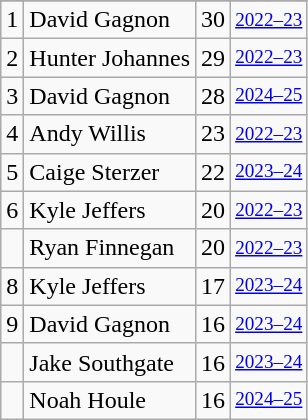<table class="wikitable">
<tr>
</tr>
<tr>
<td>1</td>
<td>David Gagnon</td>
<td>30</td>
<td style="font-size:80%;"><a href='#'>2022–23</a></td>
</tr>
<tr>
<td>2</td>
<td>Hunter Johannes</td>
<td>29</td>
<td style="font-size:80%;"><a href='#'>2022–23</a></td>
</tr>
<tr>
<td>3</td>
<td>David Gagnon</td>
<td>28</td>
<td style="font-size:80%;"><a href='#'>2024–25</a></td>
</tr>
<tr>
<td>4</td>
<td>Andy Willis</td>
<td>23</td>
<td style="font-size:80%;"><a href='#'>2022–23</a></td>
</tr>
<tr>
<td>5</td>
<td>Caige Sterzer</td>
<td>22</td>
<td style="font-size:80%;"><a href='#'>2023–24</a></td>
</tr>
<tr>
<td>6</td>
<td>Kyle Jeffers</td>
<td>20</td>
<td style="font-size:80%;"><a href='#'>2022–23</a></td>
</tr>
<tr>
<td></td>
<td>Ryan Finnegan</td>
<td>20</td>
<td style="font-size:80%;"><a href='#'>2022–23</a></td>
</tr>
<tr>
<td>8</td>
<td>Kyle Jeffers</td>
<td>17</td>
<td style="font-size:80%;"><a href='#'>2023–24</a></td>
</tr>
<tr>
<td>9</td>
<td>David Gagnon</td>
<td>16</td>
<td style="font-size:80%;"><a href='#'>2023–24</a></td>
</tr>
<tr>
<td></td>
<td>Jake Southgate</td>
<td>16</td>
<td style="font-size:80%;"><a href='#'>2023–24</a></td>
</tr>
<tr>
<td></td>
<td>Noah Houle</td>
<td>16</td>
<td style="font-size:80%;"><a href='#'>2024–25</a></td>
</tr>
</table>
